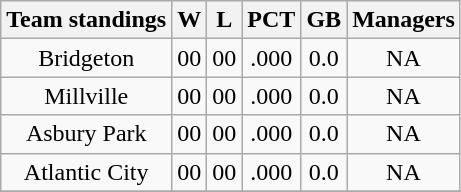<table class="wikitable">
<tr>
<th>Team standings</th>
<th>W</th>
<th>L</th>
<th>PCT</th>
<th>GB</th>
<th>Managers</th>
</tr>
<tr align=center>
<td>Bridgeton</td>
<td>00</td>
<td>00</td>
<td>.000</td>
<td>0.0</td>
<td>NA</td>
</tr>
<tr align=center>
<td>Millville</td>
<td>00</td>
<td>00</td>
<td>.000</td>
<td>0.0</td>
<td>NA</td>
</tr>
<tr align=center>
<td>Asbury Park</td>
<td>00</td>
<td>00</td>
<td>.000</td>
<td>0.0</td>
<td>NA</td>
</tr>
<tr align=center>
<td>Atlantic City</td>
<td>00</td>
<td>00</td>
<td>.000</td>
<td>0.0</td>
<td>NA</td>
</tr>
<tr align=center>
</tr>
</table>
